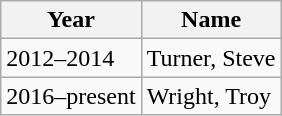<table class="wikitable">
<tr>
<th>Year</th>
<th>Name</th>
</tr>
<tr>
<td>2012–2014</td>
<td>Turner, Steve</td>
</tr>
<tr>
<td>2016–present</td>
<td>Wright, Troy</td>
</tr>
</table>
